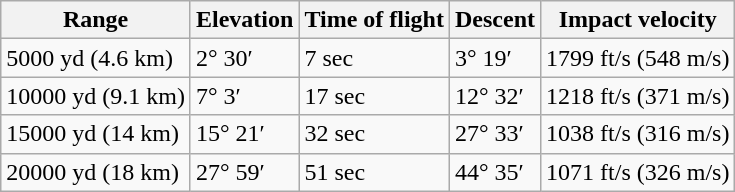<table class="wikitable">
<tr>
<th>Range</th>
<th>Elevation</th>
<th>Time of flight</th>
<th>Descent</th>
<th>Impact velocity</th>
</tr>
<tr>
<td>5000 yd (4.6 km)</td>
<td>2° 30′</td>
<td>7 sec</td>
<td>3° 19′</td>
<td>1799 ft/s (548 m/s)</td>
</tr>
<tr>
<td>10000 yd (9.1 km)</td>
<td>7° 3′</td>
<td>17 sec</td>
<td>12° 32′</td>
<td>1218 ft/s (371 m/s)</td>
</tr>
<tr>
<td>15000 yd (14 km)</td>
<td>15° 21′</td>
<td>32 sec</td>
<td>27° 33′</td>
<td>1038 ft/s (316 m/s)</td>
</tr>
<tr>
<td>20000 yd (18 km)</td>
<td>27° 59′</td>
<td>51 sec</td>
<td>44° 35′</td>
<td>1071 ft/s (326 m/s)</td>
</tr>
</table>
